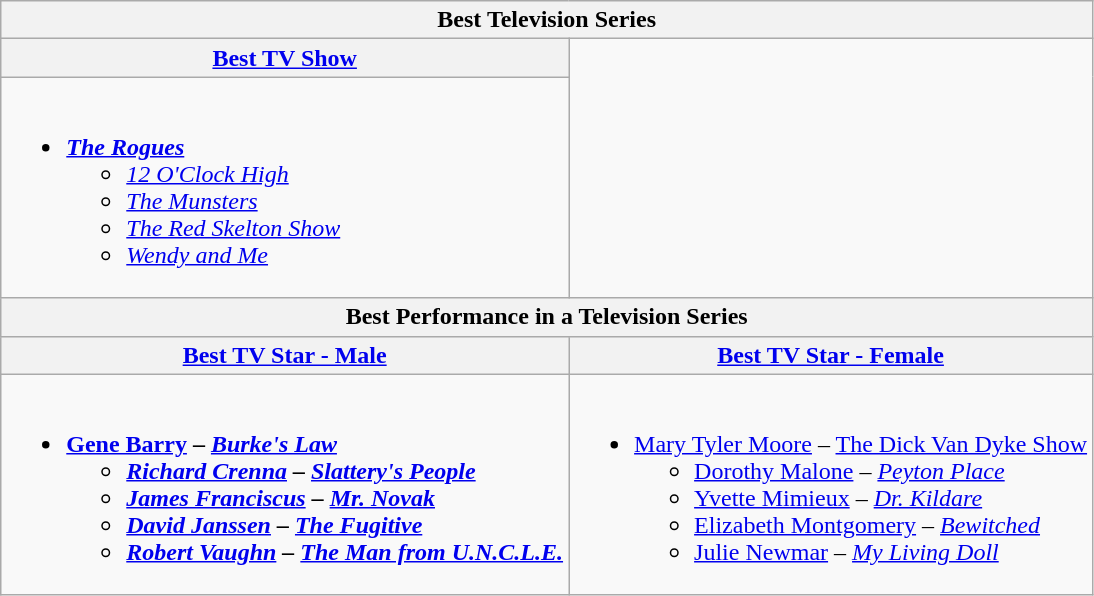<table class="wikitable" style="width=100%">
<tr>
<th colspan="2">Best Television Series</th>
</tr>
<tr>
<th style="width=50%"><a href='#'>Best TV Show</a></th>
</tr>
<tr>
<td valign="top"><br><ul><li><strong><em> <a href='#'>The Rogues</a></em></strong><ul><li><em><a href='#'>12 O'Clock High</a></em></li><li><em><a href='#'>The Munsters</a></em></li><li><em><a href='#'>The Red Skelton Show</a></em></li><li><em><a href='#'>Wendy and Me</a></em></li></ul></li></ul></td>
</tr>
<tr>
<th colspan="2">Best Performance in a Television Series</th>
</tr>
<tr>
<th><a href='#'>Best TV Star - Male</a></th>
<th><a href='#'>Best TV Star - Female</a></th>
</tr>
<tr>
<td valign="top"><br><ul><li><strong> <a href='#'>Gene Barry</a> – <em><a href='#'>Burke's Law</a><strong><em><ul><li><a href='#'>Richard Crenna</a> – </em><a href='#'>Slattery's People</a><em></li><li><a href='#'>James Franciscus</a> – </em><a href='#'>Mr. Novak</a><em></li><li><a href='#'>David Janssen</a> – </em><a href='#'>The Fugitive</a><em></li><li><a href='#'>Robert Vaughn</a> – </em><a href='#'>The Man from U.N.C.L.E.</a><em></li></ul></li></ul></td>
<td valign="top"><br><ul><li></strong> <a href='#'>Mary Tyler Moore</a> – </em><a href='#'>The Dick Van Dyke Show</a></em></strong><ul><li><a href='#'>Dorothy Malone</a> – <em><a href='#'>Peyton Place</a></em></li><li><a href='#'>Yvette Mimieux</a> – <em><a href='#'>Dr. Kildare</a></em></li><li><a href='#'>Elizabeth Montgomery</a> – <em><a href='#'>Bewitched</a></em></li><li><a href='#'>Julie Newmar</a> – <em><a href='#'>My Living Doll</a></em></li></ul></li></ul></td>
</tr>
</table>
